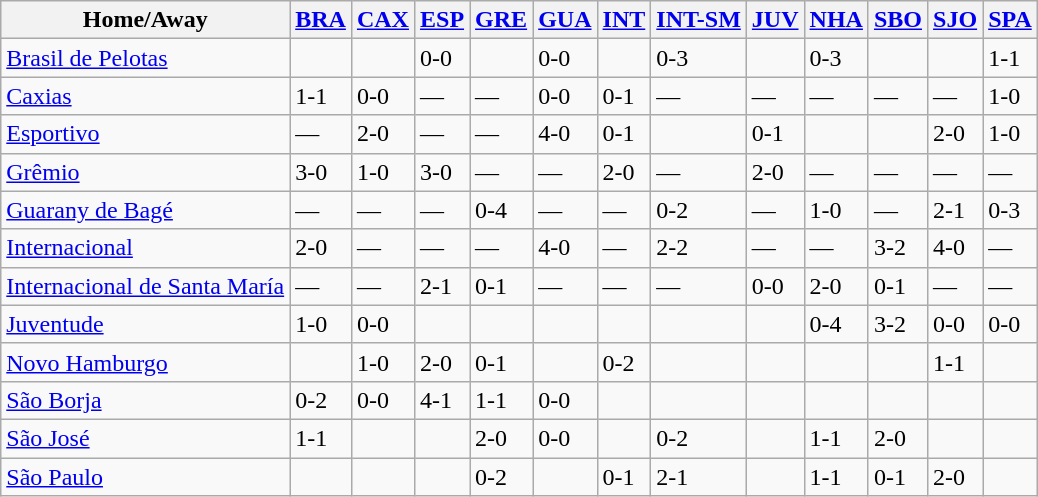<table class="wikitable">
<tr>
<th>Home/Away</th>
<th><a href='#'>BRA</a></th>
<th><a href='#'>CAX</a></th>
<th><a href='#'>ESP</a></th>
<th><a href='#'>GRE</a></th>
<th><a href='#'>GUA</a></th>
<th><a href='#'>INT</a></th>
<th><a href='#'>INT-SM</a></th>
<th><a href='#'>JUV</a></th>
<th><a href='#'>NHA</a></th>
<th><a href='#'>SBO</a></th>
<th><a href='#'>SJO</a></th>
<th><a href='#'>SPA</a></th>
</tr>
<tr>
<td><a href='#'>Brasil de Pelotas</a></td>
<td></td>
<td></td>
<td>0-0</td>
<td></td>
<td>0-0</td>
<td></td>
<td>0-3</td>
<td></td>
<td>0-3</td>
<td></td>
<td></td>
<td>1-1</td>
</tr>
<tr>
<td><a href='#'>Caxias</a></td>
<td>1-1</td>
<td>0-0</td>
<td>—</td>
<td>—</td>
<td>0-0</td>
<td>0-1</td>
<td>—</td>
<td>—</td>
<td>—</td>
<td>—</td>
<td>—</td>
<td>1-0</td>
</tr>
<tr>
<td><a href='#'>Esportivo</a></td>
<td>—</td>
<td>2-0</td>
<td>—</td>
<td>—</td>
<td>4-0</td>
<td>0-1</td>
<td></td>
<td>0-1</td>
<td></td>
<td></td>
<td>2-0</td>
<td>1-0</td>
</tr>
<tr>
<td><a href='#'>Grêmio</a></td>
<td>3-0</td>
<td>1-0</td>
<td>3-0</td>
<td>—</td>
<td>—</td>
<td>2-0</td>
<td>—</td>
<td>2-0</td>
<td>—</td>
<td>—</td>
<td>—</td>
<td>—</td>
</tr>
<tr>
<td><a href='#'>Guarany de Bagé</a></td>
<td>—</td>
<td>—</td>
<td>—</td>
<td>0-4</td>
<td>—</td>
<td>—</td>
<td>0-2</td>
<td>—</td>
<td>1-0</td>
<td>—</td>
<td>2-1</td>
<td>0-3</td>
</tr>
<tr>
<td><a href='#'>Internacional</a></td>
<td>2-0</td>
<td>—</td>
<td>—</td>
<td>—</td>
<td>4-0</td>
<td>—</td>
<td>2-2</td>
<td>—</td>
<td>—</td>
<td>3-2</td>
<td>4-0</td>
<td>—</td>
</tr>
<tr>
<td><a href='#'>Internacional de Santa María</a></td>
<td>—</td>
<td>—</td>
<td>2-1</td>
<td>0-1</td>
<td>—</td>
<td>—</td>
<td>—</td>
<td>0-0</td>
<td>2-0</td>
<td>0-1</td>
<td>—</td>
<td>—</td>
</tr>
<tr>
<td><a href='#'>Juventude</a></td>
<td>1-0</td>
<td>0-0</td>
<td></td>
<td></td>
<td></td>
<td></td>
<td></td>
<td></td>
<td>0-4</td>
<td>3-2</td>
<td>0-0</td>
<td>0-0</td>
</tr>
<tr>
<td><a href='#'>Novo Hamburgo</a></td>
<td></td>
<td>1-0</td>
<td>2-0</td>
<td>0-1</td>
<td></td>
<td>0-2</td>
<td></td>
<td></td>
<td></td>
<td></td>
<td>1-1</td>
<td></td>
</tr>
<tr>
<td><a href='#'>São Borja</a></td>
<td>0-2</td>
<td>0-0</td>
<td>4-1</td>
<td>1-1</td>
<td>0-0</td>
<td></td>
<td></td>
<td></td>
<td></td>
<td></td>
<td></td>
<td></td>
</tr>
<tr>
<td><a href='#'>São José</a></td>
<td>1-1</td>
<td></td>
<td></td>
<td>2-0</td>
<td>0-0</td>
<td></td>
<td>0-2</td>
<td></td>
<td>1-1</td>
<td>2-0</td>
<td></td>
<td></td>
</tr>
<tr>
<td><a href='#'>São Paulo</a></td>
<td></td>
<td></td>
<td></td>
<td>0-2</td>
<td></td>
<td>0-1</td>
<td>2-1</td>
<td></td>
<td>1-1</td>
<td>0-1</td>
<td>2-0</td>
<td></td>
</tr>
</table>
